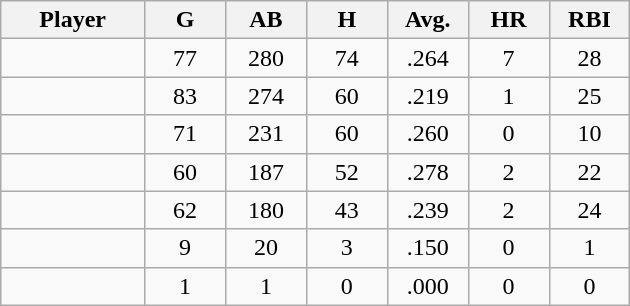<table class="wikitable sortable">
<tr>
<th bgcolor="#DDDDFF" width="16%">Player</th>
<th bgcolor="#DDDDFF" width="9%">G</th>
<th bgcolor="#DDDDFF" width="9%">AB</th>
<th bgcolor="#DDDDFF" width="9%">H</th>
<th bgcolor="#DDDDFF" width="9%">Avg.</th>
<th bgcolor="#DDDDFF" width="9%">HR</th>
<th bgcolor="#DDDDFF" width="9%">RBI</th>
</tr>
<tr align="center">
<td></td>
<td>77</td>
<td>280</td>
<td>74</td>
<td>.264</td>
<td>7</td>
<td>28</td>
</tr>
<tr align="center">
<td></td>
<td>83</td>
<td>274</td>
<td>60</td>
<td>.219</td>
<td>1</td>
<td>25</td>
</tr>
<tr align="center">
<td></td>
<td>71</td>
<td>231</td>
<td>60</td>
<td>.260</td>
<td>0</td>
<td>10</td>
</tr>
<tr align="center">
<td></td>
<td>60</td>
<td>187</td>
<td>52</td>
<td>.278</td>
<td>2</td>
<td>22</td>
</tr>
<tr align="center">
<td></td>
<td>62</td>
<td>180</td>
<td>43</td>
<td>.239</td>
<td>2</td>
<td>24</td>
</tr>
<tr align="center">
<td></td>
<td>9</td>
<td>20</td>
<td>3</td>
<td>.150</td>
<td>0</td>
<td>1</td>
</tr>
<tr align="center">
<td></td>
<td>1</td>
<td>1</td>
<td>0</td>
<td>.000</td>
<td>0</td>
<td>0</td>
</tr>
</table>
